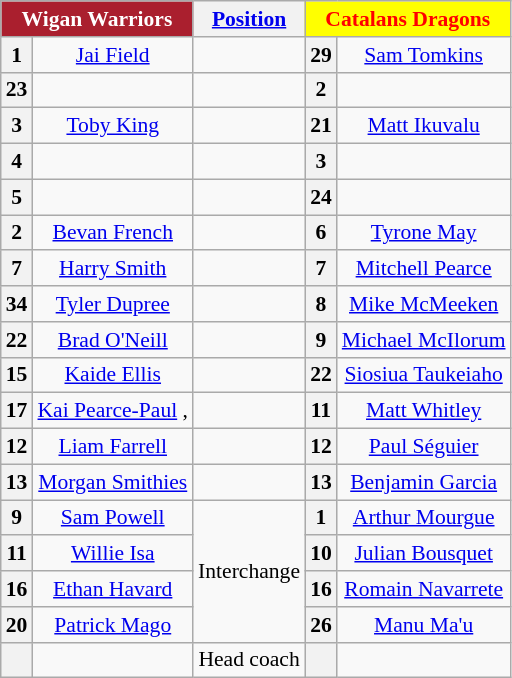<table class="wikitable" style="font-size:90%; text-align:center;" ">
<tr>
<th colspan="2"  style="width:120px; background: #aa1f2e; color:white; border: white2px;">Wigan Warriors</th>
<th><a href='#'>Position</a></th>
<th colspan="2"  style="width:120px; background:yellow; color:red; border: red2px;"><strong>Catalans Dragons</strong></th>
</tr>
<tr>
<th>1</th>
<td><a href='#'>Jai Field</a></td>
<td></td>
<th>29</th>
<td><a href='#'>Sam Tomkins</a></td>
</tr>
<tr>
<th>23</th>
<td></td>
<td></td>
<th>2</th>
<td> <br></td>
</tr>
<tr>
<th>3</th>
<td><a href='#'>Toby King</a></td>
<td></td>
<th>21</th>
<td><a href='#'>Matt Ikuvalu</a> </td>
</tr>
<tr>
<th>4</th>
<td></td>
<td></td>
<th>3</th>
<td>  <br></td>
</tr>
<tr>
<th>5</th>
<td> <br> </td>
<td></td>
<th>24</th>
<td></td>
</tr>
<tr>
<th>2</th>
<td><a href='#'>Bevan French</a></td>
<td></td>
<th>6</th>
<td><a href='#'>Tyrone May</a></td>
</tr>
<tr>
<th>7</th>
<td><a href='#'>Harry Smith</a> <br></td>
<td></td>
<th>7</th>
<td><a href='#'>Mitchell Pearce</a> </td>
</tr>
<tr>
<th>34</th>
<td><a href='#'>Tyler Dupree</a> </td>
<td></td>
<th>8</th>
<td><a href='#'>Mike McMeeken</a></td>
</tr>
<tr>
<th>22</th>
<td><a href='#'>Brad O'Neill</a> </td>
<td></td>
<th>9</th>
<td><a href='#'>Michael McIlorum</a></td>
</tr>
<tr>
<th>15</th>
<td><a href='#'>Kaide Ellis</a> </td>
<td></td>
<th>22</th>
<td><a href='#'>Siosiua Taukeiaho</a> </td>
</tr>
<tr>
<th>17</th>
<td><a href='#'>Kai Pearce-Paul</a> , </td>
<td></td>
<th>11</th>
<td><a href='#'>Matt Whitley</a></td>
</tr>
<tr>
<th>12</th>
<td><a href='#'>Liam Farrell</a></td>
<td></td>
<th>12</th>
<td><a href='#'>Paul Séguier</a> </td>
</tr>
<tr>
<th>13</th>
<td><a href='#'>Morgan Smithies</a></td>
<td></td>
<th>13</th>
<td><a href='#'>Benjamin Garcia</a> </td>
</tr>
<tr>
<th>9</th>
<td><a href='#'>Sam Powell</a> </td>
<td rowspan="4">Interchange</td>
<th>1</th>
<td><a href='#'>Arthur Mourgue</a> </td>
</tr>
<tr>
<th>11</th>
<td><a href='#'>Willie Isa</a> </td>
<th>10</th>
<td><a href='#'>Julian Bousquet</a> </td>
</tr>
<tr>
<th>16</th>
<td><a href='#'>Ethan Havard</a> </td>
<th>16</th>
<td><a href='#'>Romain Navarrete</a> </td>
</tr>
<tr>
<th>20</th>
<td><a href='#'>Patrick Mago</a> </td>
<th>26</th>
<td><a href='#'>Manu Ma'u</a> </td>
</tr>
<tr>
<th></th>
<td></td>
<td>Head coach</td>
<th></th>
<td></td>
</tr>
</table>
